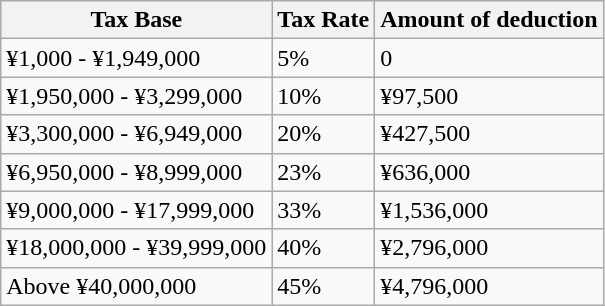<table class="wikitable">
<tr>
<th>Tax Base</th>
<th>Tax Rate</th>
<th>Amount of deduction</th>
</tr>
<tr>
<td>¥1,000 - ¥1,949,000</td>
<td>5%</td>
<td>0</td>
</tr>
<tr>
<td>¥1,950,000 - ¥3,299,000</td>
<td>10%</td>
<td>¥97,500</td>
</tr>
<tr>
<td>¥3,300,000 - ¥6,949,000</td>
<td>20%</td>
<td>¥427,500</td>
</tr>
<tr>
<td>¥6,950,000 - ¥8,999,000</td>
<td>23%</td>
<td>¥636,000</td>
</tr>
<tr>
<td>¥9,000,000 - ¥17,999,000</td>
<td>33%</td>
<td>¥1,536,000</td>
</tr>
<tr>
<td>¥18,000,000 - ¥39,999,000</td>
<td>40%</td>
<td>¥2,796,000</td>
</tr>
<tr>
<td>Above ¥40,000,000</td>
<td>45%</td>
<td>¥4,796,000</td>
</tr>
</table>
